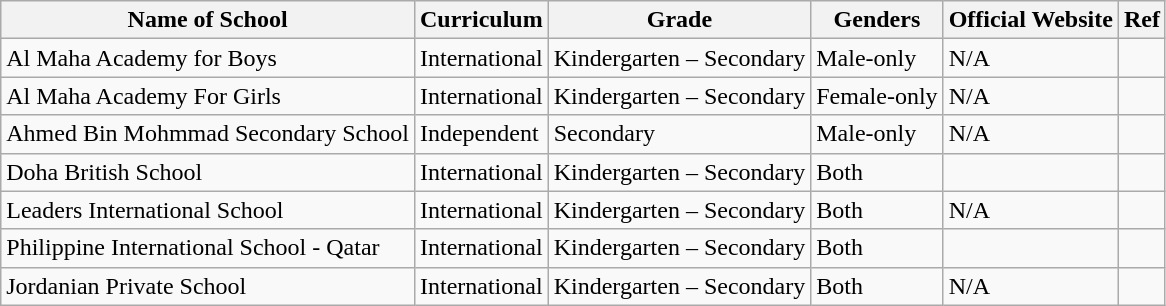<table class="wikitable">
<tr>
<th>Name of School</th>
<th>Curriculum</th>
<th>Grade</th>
<th>Genders</th>
<th>Official Website</th>
<th>Ref</th>
</tr>
<tr>
<td>Al Maha Academy for Boys</td>
<td>International</td>
<td>Kindergarten – Secondary</td>
<td>Male-only</td>
<td>N/A</td>
<td></td>
</tr>
<tr>
<td>Al Maha Academy For Girls</td>
<td>International</td>
<td>Kindergarten – Secondary</td>
<td>Female-only</td>
<td>N/A</td>
<td></td>
</tr>
<tr>
<td>Ahmed Bin Mohmmad Secondary School</td>
<td>Independent</td>
<td>Secondary</td>
<td>Male-only</td>
<td>N/A</td>
<td></td>
</tr>
<tr>
<td>Doha British School</td>
<td>International</td>
<td>Kindergarten – Secondary</td>
<td>Both</td>
<td></td>
<td></td>
</tr>
<tr>
<td>Leaders International School</td>
<td>International</td>
<td>Kindergarten – Secondary</td>
<td>Both</td>
<td>N/A</td>
<td></td>
</tr>
<tr>
<td>Philippine International School - Qatar</td>
<td>International</td>
<td>Kindergarten – Secondary</td>
<td>Both</td>
<td></td>
<td></td>
</tr>
<tr>
<td>Jordanian Private School</td>
<td>International</td>
<td>Kindergarten – Secondary</td>
<td>Both</td>
<td>N/A</td>
<td></td>
</tr>
</table>
